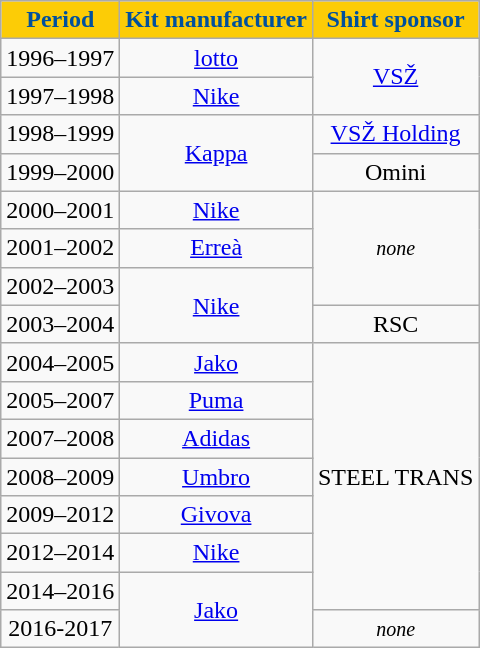<table class="wikitable" style="text-align:center;margin-left:1em;float:centre">
<tr>
<th style="color:#00509E; background:#FCCC06;">Period</th>
<th style="color:#00509E; background:#FCCC06;">Kit manufacturer</th>
<th style="color:#00509E; background:#FCCC06;">Shirt sponsor</th>
</tr>
<tr>
<td>1996–1997</td>
<td><a href='#'>lotto</a></td>
<td rowspan=2><a href='#'>VSŽ</a></td>
</tr>
<tr>
<td>1997–1998</td>
<td><a href='#'>Nike</a></td>
</tr>
<tr>
<td>1998–1999</td>
<td rowspan=2><a href='#'>Kappa</a></td>
<td><a href='#'>VSŽ Holding</a></td>
</tr>
<tr>
<td>1999–2000</td>
<td>Omini</td>
</tr>
<tr>
<td>2000–2001</td>
<td><a href='#'>Nike</a></td>
<td rowspan=3><small><em>none</em></small></td>
</tr>
<tr>
<td>2001–2002</td>
<td><a href='#'>Erreà</a></td>
</tr>
<tr>
<td>2002–2003</td>
<td rowspan=2><a href='#'>Nike</a></td>
</tr>
<tr>
<td>2003–2004</td>
<td>RSC</td>
</tr>
<tr>
<td>2004–2005</td>
<td><a href='#'>Jako</a></td>
<td rowspan=7>STEEL TRANS</td>
</tr>
<tr>
<td>2005–2007</td>
<td><a href='#'>Puma</a></td>
</tr>
<tr>
<td>2007–2008</td>
<td><a href='#'>Adidas</a></td>
</tr>
<tr>
<td>2008–2009</td>
<td><a href='#'>Umbro</a></td>
</tr>
<tr>
<td>2009–2012</td>
<td><a href='#'>Givova</a></td>
</tr>
<tr>
<td>2012–2014</td>
<td><a href='#'>Nike</a></td>
</tr>
<tr>
<td>2014–2016</td>
<td rowspan=2><a href='#'>Jako</a></td>
</tr>
<tr>
<td>2016-2017</td>
<td rowspan=3><small><em>none</em></small></td>
</tr>
</table>
